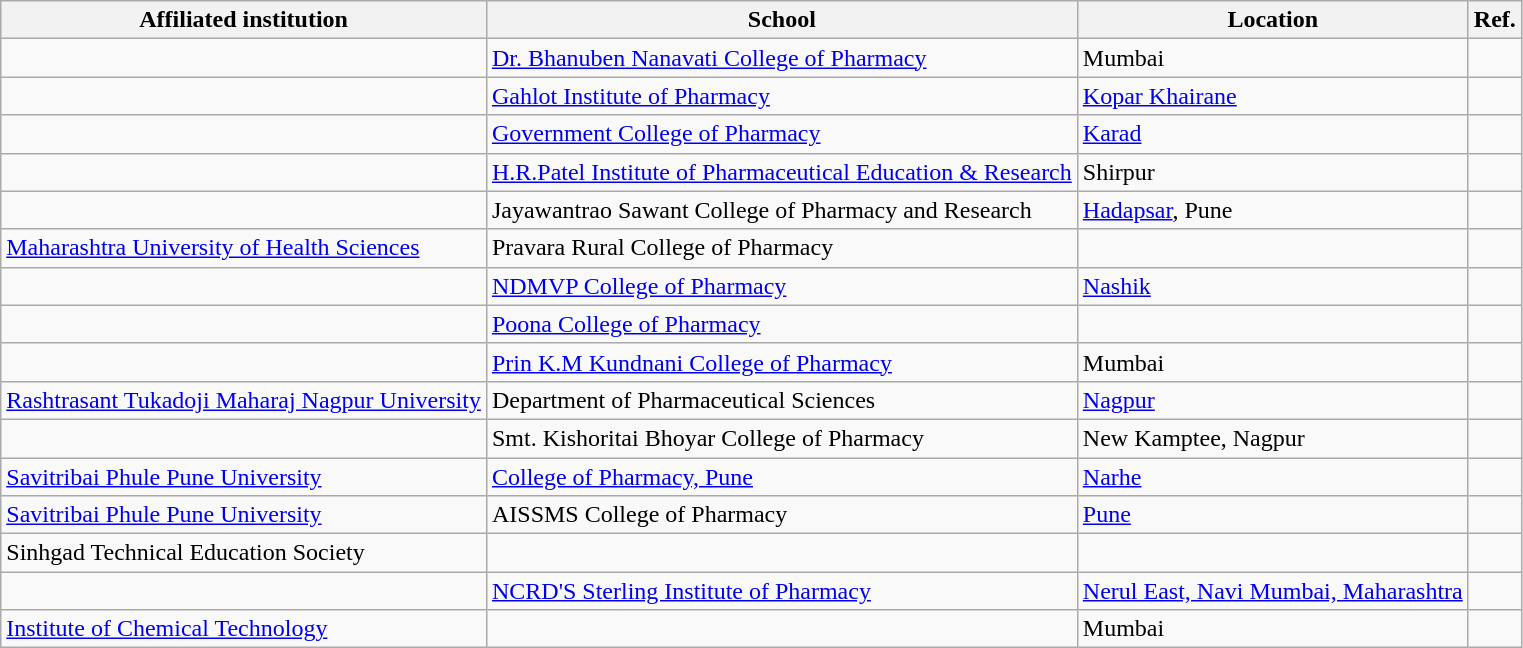<table class="wikitable sortable">
<tr>
<th>Affiliated institution</th>
<th>School</th>
<th>Location</th>
<th>Ref.</th>
</tr>
<tr>
<td></td>
<td><a href='#'>Dr. Bhanuben Nanavati College of Pharmacy</a></td>
<td>Mumbai</td>
<td></td>
</tr>
<tr>
<td></td>
<td><a href='#'>Gahlot Institute of Pharmacy</a></td>
<td><a href='#'>Kopar Khairane</a></td>
<td></td>
</tr>
<tr>
<td></td>
<td><a href='#'>Government College of Pharmacy</a></td>
<td><a href='#'>Karad</a></td>
<td></td>
</tr>
<tr>
<td></td>
<td><a href='#'>H.R.Patel Institute of Pharmaceutical Education & Research</a></td>
<td>Shirpur</td>
<td></td>
</tr>
<tr>
<td></td>
<td>Jayawantrao Sawant College of Pharmacy and Research</td>
<td><a href='#'>Hadapsar</a>, Pune</td>
<td></td>
</tr>
<tr>
<td><a href='#'>Maharashtra University of Health Sciences</a></td>
<td>Pravara Rural College of Pharmacy</td>
<td></td>
<td></td>
</tr>
<tr>
<td></td>
<td><a href='#'>NDMVP College of Pharmacy</a></td>
<td><a href='#'>Nashik</a></td>
<td></td>
</tr>
<tr>
<td></td>
<td><a href='#'>Poona College of Pharmacy</a></td>
<td></td>
<td></td>
</tr>
<tr>
<td></td>
<td><a href='#'>Prin K.M Kundnani College of Pharmacy</a></td>
<td>Mumbai</td>
<td></td>
</tr>
<tr>
<td><a href='#'>Rashtrasant Tukadoji Maharaj Nagpur University</a></td>
<td>Department of Pharmaceutical Sciences</td>
<td><a href='#'>Nagpur</a></td>
<td></td>
</tr>
<tr>
<td></td>
<td>Smt. Kishoritai Bhoyar College of Pharmacy</td>
<td>New Kamptee, Nagpur</td>
<td></td>
</tr>
<tr>
<td><a href='#'>Savitribai Phule Pune University</a></td>
<td><a href='#'>College of Pharmacy, Pune</a></td>
<td><a href='#'>Narhe</a></td>
<td></td>
</tr>
<tr>
<td><a href='#'>Savitribai Phule Pune University</a></td>
<td>AISSMS College of Pharmacy</td>
<td><a href='#'>Pune</a></td>
<td></td>
</tr>
<tr>
<td>Sinhgad Technical Education Society</td>
<td></td>
<td></td>
<td></td>
</tr>
<tr>
<td></td>
<td><a href='#'>NCRD'S Sterling Institute of Pharmacy</a></td>
<td><a href='#'>Nerul East, Navi Mumbai, Maharashtra</a></td>
<td></td>
</tr>
<tr>
<td><a href='#'>Institute of Chemical Technology</a></td>
<td></td>
<td>Mumbai</td>
<td></td>
</tr>
</table>
